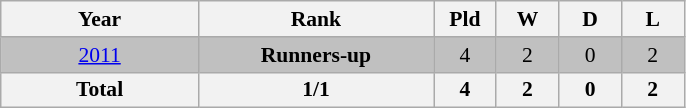<table class="wikitable" style="text-align: center;font-size:90%;">
<tr>
<th width=125>Year</th>
<th width=150>Rank</th>
<th width=35>Pld</th>
<th width=35>W</th>
<th width=35>D</th>
<th width=35>L</th>
</tr>
<tr bgcolor=silver>
<td> <a href='#'>2011</a></td>
<td><strong>Runners-up</strong></td>
<td>4</td>
<td>2</td>
<td>0</td>
<td>2</td>
</tr>
<tr>
<th>Total</th>
<th>1/1</th>
<th>4</th>
<th>2</th>
<th>0</th>
<th>2</th>
</tr>
</table>
